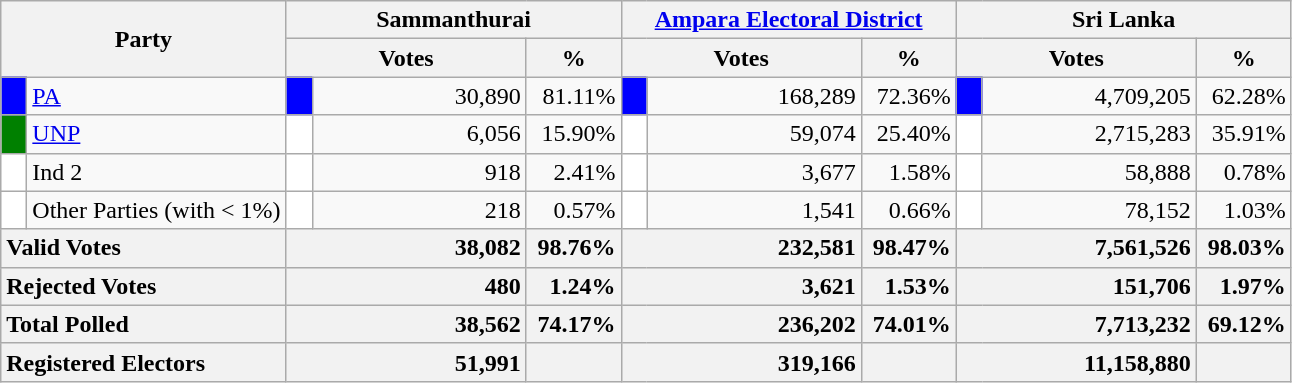<table class="wikitable">
<tr>
<th colspan="2" width="144px"rowspan="2">Party</th>
<th colspan="3" width="216px">Sammanthurai</th>
<th colspan="3" width="216px"><a href='#'>Ampara Electoral District</a></th>
<th colspan="3" width="216px">Sri Lanka</th>
</tr>
<tr>
<th colspan="2" width="144px">Votes</th>
<th>%</th>
<th colspan="2" width="144px">Votes</th>
<th>%</th>
<th colspan="2" width="144px">Votes</th>
<th>%</th>
</tr>
<tr>
<td style="background-color:blue;" width="10px"></td>
<td style="text-align:left;"><a href='#'>PA</a></td>
<td style="background-color:blue;" width="10px"></td>
<td style="text-align:right;">30,890</td>
<td style="text-align:right;">81.11%</td>
<td style="background-color:blue;" width="10px"></td>
<td style="text-align:right;">168,289</td>
<td style="text-align:right;">72.36%</td>
<td style="background-color:blue;" width="10px"></td>
<td style="text-align:right;">4,709,205</td>
<td style="text-align:right;">62.28%</td>
</tr>
<tr>
<td style="background-color:green;" width="10px"></td>
<td style="text-align:left;"><a href='#'>UNP</a></td>
<td style="background-color:white;" width="10px"></td>
<td style="text-align:right;">6,056</td>
<td style="text-align:right;">15.90%</td>
<td style="background-color:white;" width="10px"></td>
<td style="text-align:right;">59,074</td>
<td style="text-align:right;">25.40%</td>
<td style="background-color:white;" width="10px"></td>
<td style="text-align:right;">2,715,283</td>
<td style="text-align:right;">35.91%</td>
</tr>
<tr>
<td style="background-color:white;" width="10px"></td>
<td style="text-align:left;">Ind 2</td>
<td style="background-color:white;" width="10px"></td>
<td style="text-align:right;">918</td>
<td style="text-align:right;">2.41%</td>
<td style="background-color:white;" width="10px"></td>
<td style="text-align:right;">3,677</td>
<td style="text-align:right;">1.58%</td>
<td style="background-color:white;" width="10px"></td>
<td style="text-align:right;">58,888</td>
<td style="text-align:right;">0.78%</td>
</tr>
<tr>
<td style="background-color:white;" width="10px"></td>
<td style="text-align:left;">Other Parties (with < 1%)</td>
<td style="background-color:white;" width="10px"></td>
<td style="text-align:right;">218</td>
<td style="text-align:right;">0.57%</td>
<td style="background-color:white;" width="10px"></td>
<td style="text-align:right;">1,541</td>
<td style="text-align:right;">0.66%</td>
<td style="background-color:white;" width="10px"></td>
<td style="text-align:right;">78,152</td>
<td style="text-align:right;">1.03%</td>
</tr>
<tr>
<th colspan="2" width="144px"style="text-align:left;">Valid Votes</th>
<th style="text-align:right;"colspan="2" width="144px">38,082</th>
<th style="text-align:right;">98.76%</th>
<th style="text-align:right;"colspan="2" width="144px">232,581</th>
<th style="text-align:right;">98.47%</th>
<th style="text-align:right;"colspan="2" width="144px">7,561,526</th>
<th style="text-align:right;">98.03%</th>
</tr>
<tr>
<th colspan="2" width="144px"style="text-align:left;">Rejected Votes</th>
<th style="text-align:right;"colspan="2" width="144px">480</th>
<th style="text-align:right;">1.24%</th>
<th style="text-align:right;"colspan="2" width="144px">3,621</th>
<th style="text-align:right;">1.53%</th>
<th style="text-align:right;"colspan="2" width="144px">151,706</th>
<th style="text-align:right;">1.97%</th>
</tr>
<tr>
<th colspan="2" width="144px"style="text-align:left;">Total Polled</th>
<th style="text-align:right;"colspan="2" width="144px">38,562</th>
<th style="text-align:right;">74.17%</th>
<th style="text-align:right;"colspan="2" width="144px">236,202</th>
<th style="text-align:right;">74.01%</th>
<th style="text-align:right;"colspan="2" width="144px">7,713,232</th>
<th style="text-align:right;">69.12%</th>
</tr>
<tr>
<th colspan="2" width="144px"style="text-align:left;">Registered Electors</th>
<th style="text-align:right;"colspan="2" width="144px">51,991</th>
<th></th>
<th style="text-align:right;"colspan="2" width="144px">319,166</th>
<th></th>
<th style="text-align:right;"colspan="2" width="144px">11,158,880</th>
<th></th>
</tr>
</table>
